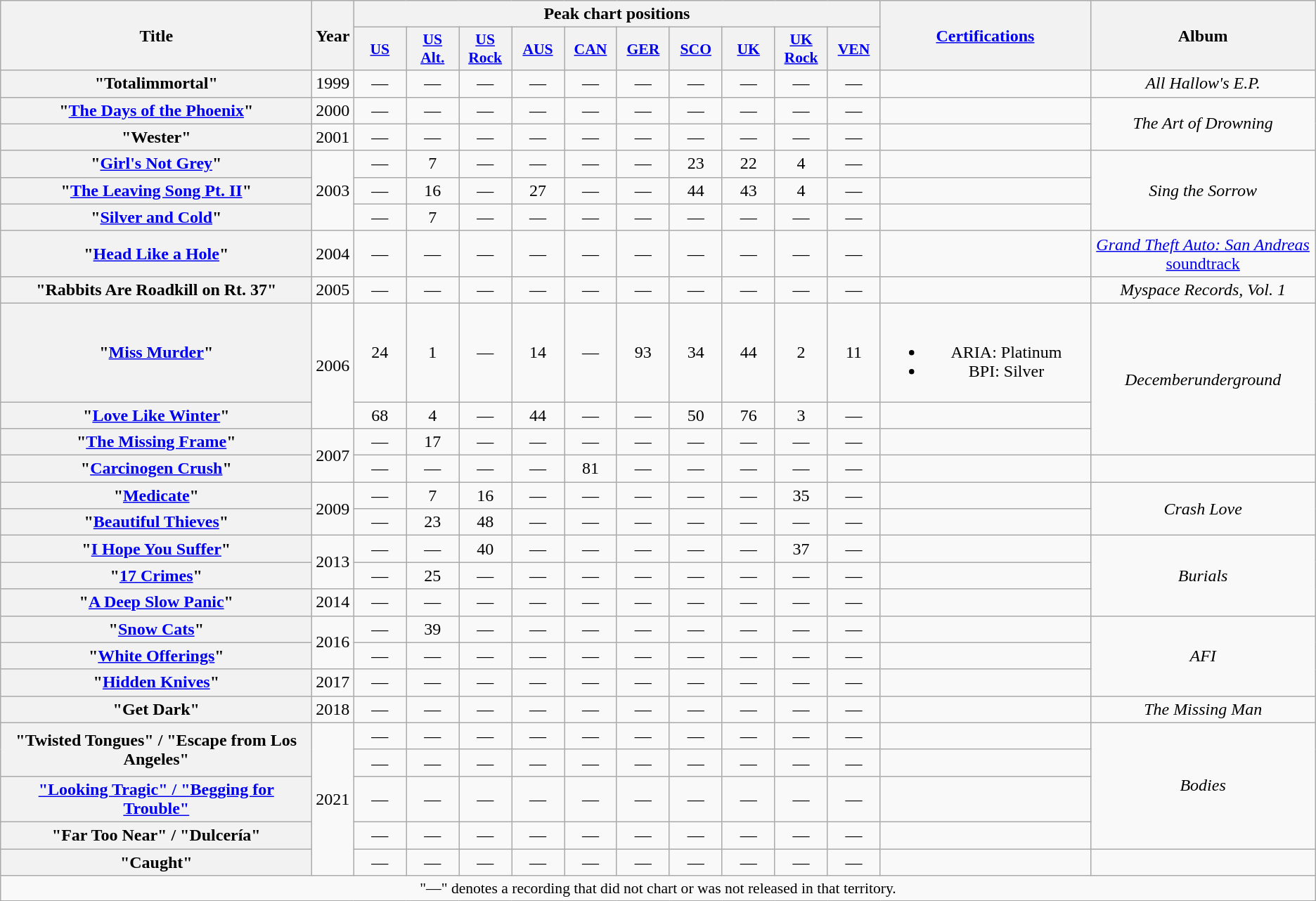<table class="wikitable plainrowheaders" style="text-align:center;">
<tr>
<th scope="col" rowspan="2" style="width:18em;">Title</th>
<th scope="col" rowspan="2">Year</th>
<th scope="col" colspan="10">Peak chart positions</th>
<th scope="col" rowspan="2" style="width:12em;"><a href='#'>Certifications</a></th>
<th scope="col" rowspan="2">Album</th>
</tr>
<tr>
<th scope="col" style="width:3em;font-size:90%;"><a href='#'>US</a><br></th>
<th scope="col" style="width:3em;font-size:90%;"><a href='#'>US<br>Alt.</a><br></th>
<th scope="col" style="width:3em;font-size:90%;"><a href='#'>US<br>Rock</a><br></th>
<th scope="col" style="width:3em;font-size:90%;"><a href='#'>AUS</a><br></th>
<th scope="col" style="width:3em;font-size:90%;"><a href='#'>CAN</a><br></th>
<th scope="col" style="width:3em;font-size:90%;"><a href='#'>GER</a><br></th>
<th scope="col" style="width:3em;font-size:90%;"><a href='#'>SCO</a><br></th>
<th scope="col" style="width:3em;font-size:90%;"><a href='#'>UK</a><br></th>
<th scope="col" style="width:3em;font-size:90%;"><a href='#'>UK<br>Rock</a><br></th>
<th scope="col" style="width:3em;font-size:90%;"><a href='#'>VEN</a><br></th>
</tr>
<tr>
<th scope="row">"Totalimmortal"</th>
<td>1999</td>
<td>—</td>
<td>—</td>
<td>—</td>
<td>—</td>
<td>—</td>
<td>—</td>
<td>—</td>
<td>—</td>
<td>—</td>
<td>—</td>
<td></td>
<td><em>All Hallow's E.P.</em></td>
</tr>
<tr>
<th scope="row">"<a href='#'>The Days of the Phoenix</a>"</th>
<td>2000</td>
<td>—</td>
<td>—</td>
<td>—</td>
<td>—</td>
<td>—</td>
<td>—</td>
<td>—</td>
<td>—</td>
<td>—</td>
<td>—</td>
<td></td>
<td rowspan="2"><em>The Art of Drowning</em></td>
</tr>
<tr>
<th scope="row">"Wester"</th>
<td>2001</td>
<td>—</td>
<td>—</td>
<td>—</td>
<td>—</td>
<td>—</td>
<td>—</td>
<td>—</td>
<td>—</td>
<td>—</td>
<td>—</td>
<td></td>
</tr>
<tr>
<th scope="row">"<a href='#'>Girl's Not Grey</a>"</th>
<td rowspan="3">2003</td>
<td>—</td>
<td>7</td>
<td>—</td>
<td>—</td>
<td>—</td>
<td>—</td>
<td>23</td>
<td>22</td>
<td>4</td>
<td>—</td>
<td></td>
<td rowspan="3"><em>Sing the Sorrow</em></td>
</tr>
<tr>
<th scope="row">"<a href='#'>The Leaving Song Pt. II</a>"</th>
<td>—</td>
<td>16</td>
<td>—</td>
<td>27</td>
<td>—</td>
<td>—</td>
<td>44</td>
<td>43</td>
<td>4</td>
<td>—</td>
<td></td>
</tr>
<tr>
<th scope="row">"<a href='#'>Silver and Cold</a>"</th>
<td>—</td>
<td>7</td>
<td>—</td>
<td>—</td>
<td>—</td>
<td>—</td>
<td>—</td>
<td>—</td>
<td>—</td>
<td>—</td>
<td></td>
</tr>
<tr>
<th scope="row">"<a href='#'>Head Like a Hole</a>"</th>
<td>2004</td>
<td>—</td>
<td>—</td>
<td>—</td>
<td>—</td>
<td>—</td>
<td>—</td>
<td>—</td>
<td>—</td>
<td>—</td>
<td>—</td>
<td></td>
<td><a href='#'><em>Grand Theft Auto: San Andreas</em> soundtrack</a></td>
</tr>
<tr>
<th scope="row">"Rabbits Are Roadkill on Rt. 37"</th>
<td>2005</td>
<td>—</td>
<td>—</td>
<td>—</td>
<td>—</td>
<td>—</td>
<td>—</td>
<td>—</td>
<td>—</td>
<td>—</td>
<td>—</td>
<td></td>
<td><em>Myspace Records, Vol. 1</em></td>
</tr>
<tr>
<th scope="row">"<a href='#'>Miss Murder</a>"</th>
<td rowspan="2">2006</td>
<td>24</td>
<td>1</td>
<td>—</td>
<td>14</td>
<td>—</td>
<td>93</td>
<td>34</td>
<td>44</td>
<td>2</td>
<td>11</td>
<td><br><ul><li>ARIA: Platinum</li><li>BPI: Silver</li></ul></td>
<td rowspan="3"><em>Decemberunderground</em></td>
</tr>
<tr>
<th scope="row">"<a href='#'>Love Like Winter</a>"</th>
<td>68</td>
<td>4</td>
<td>—</td>
<td>44</td>
<td>—</td>
<td>—</td>
<td>50</td>
<td>76</td>
<td>3</td>
<td>—</td>
<td></td>
</tr>
<tr>
<th scope="row">"<a href='#'>The Missing Frame</a>"</th>
<td rowspan="2">2007</td>
<td>—</td>
<td>17</td>
<td>—</td>
<td>—</td>
<td>—</td>
<td>—</td>
<td>—</td>
<td>—</td>
<td>—</td>
<td>—</td>
<td></td>
</tr>
<tr>
<th scope="row">"<a href='#'>Carcinogen Crush</a>"</th>
<td>—</td>
<td>—</td>
<td>—</td>
<td>—</td>
<td>81</td>
<td>—</td>
<td>—</td>
<td>—</td>
<td>—</td>
<td>—</td>
<td></td>
<td></td>
</tr>
<tr>
<th scope="row">"<a href='#'>Medicate</a>"</th>
<td rowspan="2">2009</td>
<td>—</td>
<td>7</td>
<td>16</td>
<td>—</td>
<td>—</td>
<td>—</td>
<td>—</td>
<td>—</td>
<td>35</td>
<td>—</td>
<td></td>
<td rowspan="2"><em>Crash Love</em></td>
</tr>
<tr>
<th scope="row">"<a href='#'>Beautiful Thieves</a>"</th>
<td>—</td>
<td>23</td>
<td>48</td>
<td>—</td>
<td>—</td>
<td>—</td>
<td>—</td>
<td>—</td>
<td>—</td>
<td>—</td>
<td></td>
</tr>
<tr>
<th scope="row">"<a href='#'>I Hope You Suffer</a>"</th>
<td rowspan="2">2013</td>
<td>—</td>
<td>—</td>
<td>40</td>
<td>—</td>
<td>—</td>
<td>—</td>
<td>—</td>
<td>—</td>
<td>37</td>
<td>—</td>
<td></td>
<td rowspan="3"><em>Burials</em></td>
</tr>
<tr>
<th scope="row">"<a href='#'>17 Crimes</a>"</th>
<td>—</td>
<td>25</td>
<td>—</td>
<td>—</td>
<td>—</td>
<td>—</td>
<td>—</td>
<td>—</td>
<td>—</td>
<td>—</td>
<td></td>
</tr>
<tr>
<th scope="row">"<a href='#'>A Deep Slow Panic</a>"</th>
<td>2014</td>
<td>—</td>
<td>—</td>
<td>—</td>
<td>—</td>
<td>—</td>
<td>—</td>
<td>—</td>
<td>—</td>
<td>—</td>
<td>—</td>
<td></td>
</tr>
<tr>
<th scope="row">"<a href='#'>Snow Cats</a>"</th>
<td rowspan="2">2016</td>
<td>—</td>
<td>39</td>
<td>—</td>
<td>—</td>
<td>—</td>
<td>—</td>
<td>—</td>
<td>—</td>
<td>—</td>
<td>—</td>
<td></td>
<td rowspan="3"><em>AFI</em></td>
</tr>
<tr>
<th scope="row">"<a href='#'>White Offerings</a>"</th>
<td>—</td>
<td>—</td>
<td>—</td>
<td>—</td>
<td>—</td>
<td>—</td>
<td>—</td>
<td>—</td>
<td>—</td>
<td>—</td>
<td></td>
</tr>
<tr>
<th scope="row">"<a href='#'>Hidden Knives</a>"</th>
<td>2017</td>
<td>—</td>
<td>—</td>
<td>—</td>
<td>—</td>
<td>—</td>
<td>—</td>
<td>—</td>
<td>—</td>
<td>—</td>
<td>—</td>
<td></td>
</tr>
<tr>
<th scope="row">"Get Dark"</th>
<td>2018</td>
<td>—</td>
<td>—</td>
<td>—</td>
<td>—</td>
<td>—</td>
<td>—</td>
<td>—</td>
<td>—</td>
<td>—</td>
<td>—</td>
<td></td>
<td><em>The Missing Man</em></td>
</tr>
<tr>
<th scope="row" rowspan="2">"Twisted Tongues" / "Escape from Los Angeles"</th>
<td rowspan="5">2021</td>
<td>—</td>
<td>—</td>
<td>—</td>
<td>—</td>
<td>—</td>
<td>—</td>
<td>—</td>
<td>—</td>
<td>—</td>
<td>—</td>
<td></td>
<td rowspan="4"><em>Bodies</em></td>
</tr>
<tr>
<td>—</td>
<td>—</td>
<td>—</td>
<td>—</td>
<td>—</td>
<td>—</td>
<td>—</td>
<td>—</td>
<td>—</td>
<td>—</td>
<td></td>
</tr>
<tr>
<th scope="row"><a href='#'>"Looking Tragic" / "Begging for Trouble"</a></th>
<td>—</td>
<td>—</td>
<td>—</td>
<td>—</td>
<td>—</td>
<td>—</td>
<td>—</td>
<td>—</td>
<td>—</td>
<td>—</td>
<td></td>
</tr>
<tr>
<th scope="row">"Far Too Near" / "Dulcería"</th>
<td>—</td>
<td>—</td>
<td>—</td>
<td>—</td>
<td>—</td>
<td>—</td>
<td>—</td>
<td>—</td>
<td>—</td>
<td>—</td>
<td></td>
</tr>
<tr>
<th scope="row">"Caught"</th>
<td>—</td>
<td>—</td>
<td>—</td>
<td>—</td>
<td>—</td>
<td>—</td>
<td>—</td>
<td>—</td>
<td>—</td>
<td>—</td>
<td></td>
<td></td>
</tr>
<tr>
<td colspan="14" style="font-size:90%">"—" denotes a recording that did not chart or was not released in that territory.</td>
</tr>
</table>
